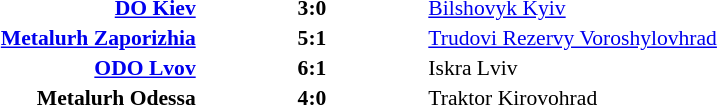<table width=100% cellspacing=1>
<tr>
<th width=20%></th>
<th width=12%></th>
<th width=20%></th>
<th></th>
</tr>
<tr style=font-size:90%>
<td align=right><strong><a href='#'>DO Kiev</a></strong></td>
<td align=center><strong>3:0</strong></td>
<td><a href='#'>Bilshovyk Kyiv</a></td>
</tr>
<tr style=font-size:90%>
<td align=right><strong><a href='#'>Metalurh Zaporizhia</a></strong></td>
<td align=center><strong>5:1</strong></td>
<td><a href='#'>Trudovi Rezervy Voroshylovhrad</a></td>
</tr>
<tr style=font-size:90%>
<td align=right><strong><a href='#'>ODO Lvov</a></strong></td>
<td align=center><strong>6:1</strong></td>
<td>Iskra Lviv</td>
<td align=center></td>
</tr>
<tr style=font-size:90%>
<td align=right><strong>Metalurh Odessa</strong></td>
<td align=center><strong>4:0</strong></td>
<td>Traktor Kirovohrad</td>
<td align=center></td>
</tr>
</table>
